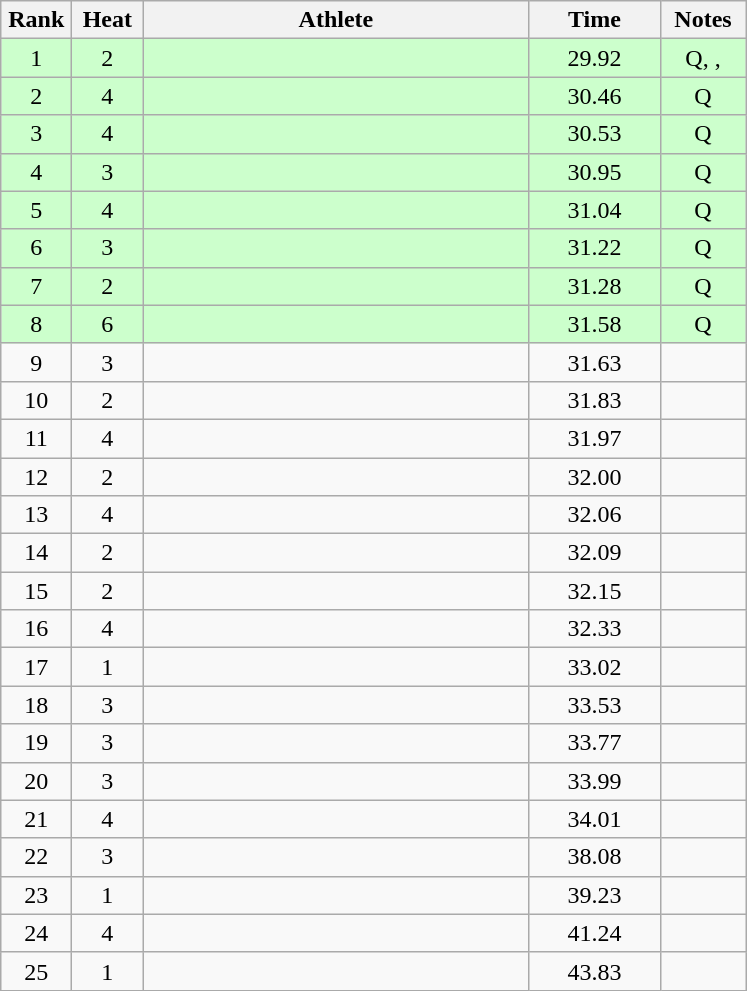<table class="wikitable" style="text-align:center">
<tr>
<th width=40>Rank</th>
<th width=40>Heat</th>
<th width=250>Athlete</th>
<th width=80>Time</th>
<th width=50>Notes</th>
</tr>
<tr bgcolor=ccffcc>
<td>1</td>
<td>2</td>
<td align=left></td>
<td>29.92</td>
<td>Q, ,</td>
</tr>
<tr bgcolor=ccffcc>
<td>2</td>
<td>4</td>
<td align=left></td>
<td>30.46</td>
<td>Q</td>
</tr>
<tr bgcolor=ccffcc>
<td>3</td>
<td>4</td>
<td align=left></td>
<td>30.53</td>
<td>Q</td>
</tr>
<tr bgcolor=ccffcc>
<td>4</td>
<td>3</td>
<td align=left></td>
<td>30.95</td>
<td>Q</td>
</tr>
<tr bgcolor=ccffcc>
<td>5</td>
<td>4</td>
<td align=left></td>
<td>31.04</td>
<td>Q</td>
</tr>
<tr bgcolor=ccffcc>
<td>6</td>
<td>3</td>
<td align=left></td>
<td>31.22</td>
<td>Q</td>
</tr>
<tr bgcolor=ccffcc>
<td>7</td>
<td>2</td>
<td align=left></td>
<td>31.28</td>
<td>Q</td>
</tr>
<tr bgcolor=ccffcc>
<td>8</td>
<td>6</td>
<td align=left></td>
<td>31.58</td>
<td>Q</td>
</tr>
<tr>
<td>9</td>
<td>3</td>
<td align=left></td>
<td>31.63</td>
<td></td>
</tr>
<tr>
<td>10</td>
<td>2</td>
<td align=left></td>
<td>31.83</td>
<td></td>
</tr>
<tr>
<td>11</td>
<td>4</td>
<td align=left></td>
<td>31.97</td>
<td></td>
</tr>
<tr>
<td>12</td>
<td>2</td>
<td align=left></td>
<td>32.00</td>
<td></td>
</tr>
<tr>
<td>13</td>
<td>4</td>
<td align=left></td>
<td>32.06</td>
<td></td>
</tr>
<tr>
<td>14</td>
<td>2</td>
<td align=left></td>
<td>32.09</td>
<td></td>
</tr>
<tr>
<td>15</td>
<td>2</td>
<td align=left></td>
<td>32.15</td>
<td></td>
</tr>
<tr>
<td>16</td>
<td>4</td>
<td align=left></td>
<td>32.33</td>
<td></td>
</tr>
<tr>
<td>17</td>
<td>1</td>
<td align=left></td>
<td>33.02</td>
<td></td>
</tr>
<tr>
<td>18</td>
<td>3</td>
<td align=left></td>
<td>33.53</td>
<td></td>
</tr>
<tr>
<td>19</td>
<td>3</td>
<td align=left></td>
<td>33.77</td>
<td></td>
</tr>
<tr>
<td>20</td>
<td>3</td>
<td align=left></td>
<td>33.99</td>
<td></td>
</tr>
<tr>
<td>21</td>
<td>4</td>
<td align=left></td>
<td>34.01</td>
<td></td>
</tr>
<tr>
<td>22</td>
<td>3</td>
<td align=left></td>
<td>38.08</td>
<td></td>
</tr>
<tr>
<td>23</td>
<td>1</td>
<td align=left></td>
<td>39.23</td>
<td></td>
</tr>
<tr>
<td>24</td>
<td>4</td>
<td align=left></td>
<td>41.24</td>
<td></td>
</tr>
<tr>
<td>25</td>
<td>1</td>
<td align=left></td>
<td>43.83</td>
<td></td>
</tr>
</table>
